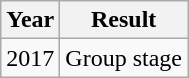<table class="wikitable">
<tr>
<th>Year</th>
<th>Result</th>
</tr>
<tr>
<td>2017</td>
<td>Group stage</td>
</tr>
</table>
